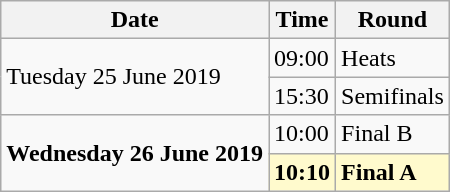<table class="wikitable">
<tr>
<th>Date</th>
<th>Time</th>
<th>Round</th>
</tr>
<tr>
<td rowspan=2>Tuesday 25 June 2019</td>
<td>09:00</td>
<td>Heats</td>
</tr>
<tr>
<td>15:30</td>
<td>Semifinals</td>
</tr>
<tr>
<td rowspan=2><strong>Wednesday 26 June 2019</strong></td>
<td>10:00</td>
<td>Final B</td>
</tr>
<tr>
<td style=background:lemonchiffon><strong>10:10</strong></td>
<td style=background:lemonchiffon><strong>Final A</strong></td>
</tr>
</table>
